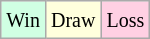<table class="wikitable">
<tr>
<td style="background-color: #d0ffe3;"><small>Win</small></td>
<td style="background-color: #ffffdd;"><small>Draw</small></td>
<td style="background-color: #ffd0e3;"><small>Loss</small></td>
</tr>
</table>
